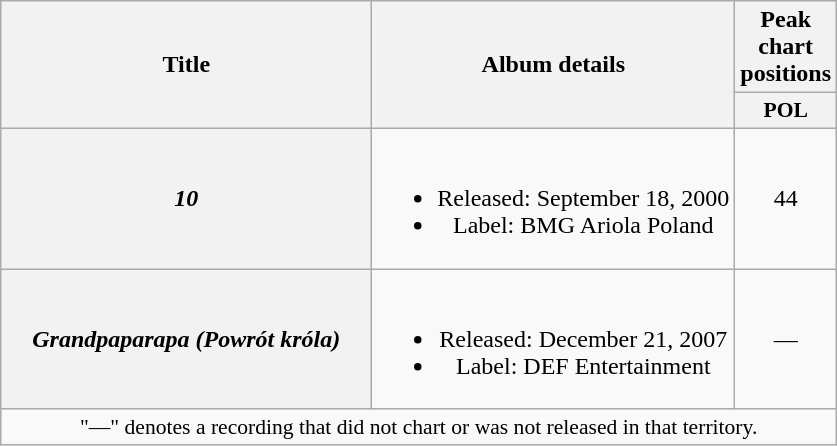<table class="wikitable plainrowheaders" style="text-align:center;">
<tr>
<th scope="col" rowspan="2" style="width:15em;">Title</th>
<th scope="col" rowspan="2">Album details</th>
<th scope="col" colspan="1">Peak chart positions</th>
</tr>
<tr>
<th scope="col" style="width:3em;font-size:90%;">POL<br></th>
</tr>
<tr>
<th scope="row"><em>10</em></th>
<td><br><ul><li>Released: September 18, 2000</li><li>Label: BMG Ariola Poland</li></ul></td>
<td>44</td>
</tr>
<tr>
<th scope="row"><em>Grandpaparapa (Powrót króla)</em></th>
<td><br><ul><li>Released: December 21, 2007</li><li>Label: DEF Entertainment</li></ul></td>
<td>—</td>
</tr>
<tr>
<td colspan="20" style="font-size:90%">"—" denotes a recording that did not chart or was not released in that territory.</td>
</tr>
</table>
